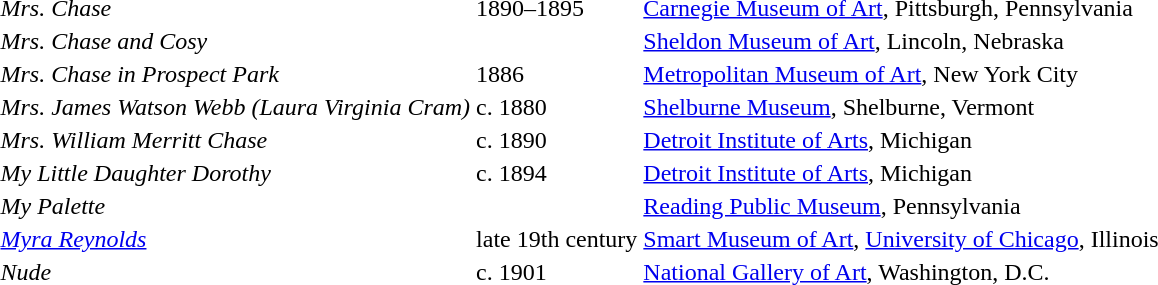<table>
<tr>
<td><em>Mrs. Chase</em></td>
<td>1890–1895</td>
<td><a href='#'>Carnegie Museum of Art</a>, Pittsburgh, Pennsylvania</td>
</tr>
<tr>
<td><em>Mrs. Chase and Cosy</em></td>
<td></td>
<td><a href='#'>Sheldon Museum of Art</a>, Lincoln, Nebraska</td>
</tr>
<tr>
<td><em>Mrs. Chase in Prospect Park</em></td>
<td>1886</td>
<td><a href='#'>Metropolitan Museum of Art</a>, New York City</td>
</tr>
<tr>
<td><em>Mrs. James Watson Webb (Laura Virginia Cram)</em></td>
<td>c. 1880</td>
<td><a href='#'>Shelburne Museum</a>, Shelburne, Vermont</td>
</tr>
<tr>
<td><em>Mrs. William Merritt Chase</em></td>
<td>c. 1890</td>
<td><a href='#'>Detroit Institute of Arts</a>, Michigan</td>
</tr>
<tr>
<td><em>My Little Daughter Dorothy</em></td>
<td>c. 1894</td>
<td><a href='#'>Detroit Institute of Arts</a>, Michigan</td>
</tr>
<tr>
<td><em>My Palette</em></td>
<td></td>
<td><a href='#'>Reading Public Museum</a>, Pennsylvania</td>
</tr>
<tr>
<td><em><a href='#'>Myra Reynolds</a></em></td>
<td>late 19th century</td>
<td><a href='#'>Smart Museum of Art</a>, <a href='#'>University of Chicago</a>, Illinois</td>
</tr>
<tr>
<td><em>Nude</em></td>
<td>c. 1901</td>
<td><a href='#'>National Gallery of Art</a>, Washington, D.C.</td>
</tr>
</table>
